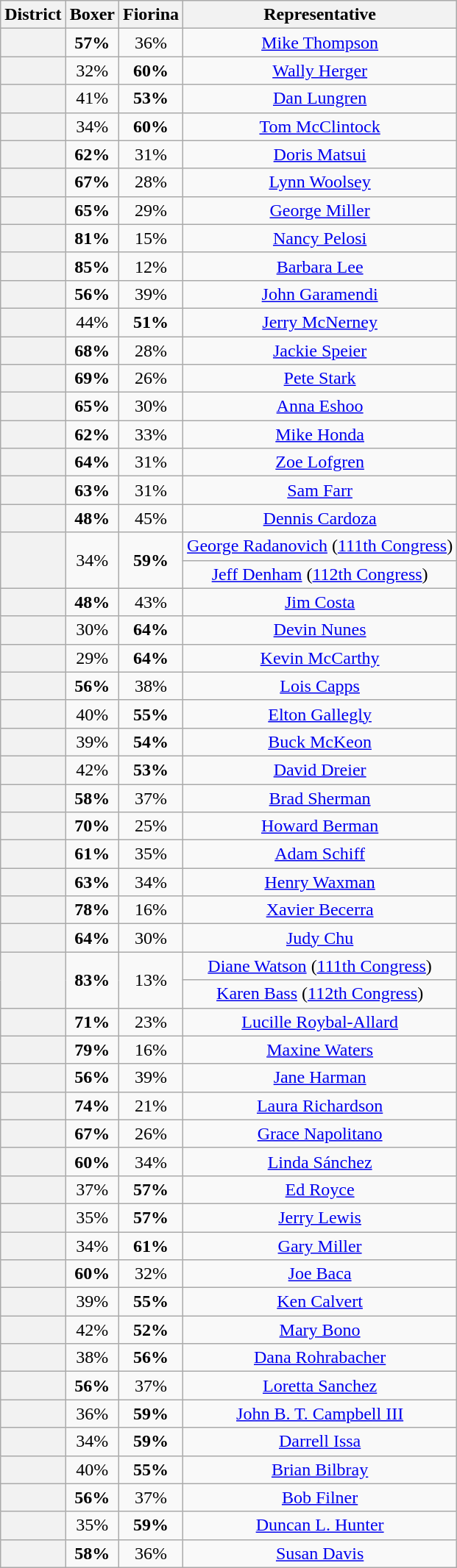<table class="wikitable sortable">
<tr>
<th>District</th>
<th>Boxer</th>
<th>Fiorina</th>
<th>Representative</th>
</tr>
<tr align=center>
<th></th>
<td><strong>57%</strong></td>
<td>36%</td>
<td><a href='#'>Mike Thompson</a></td>
</tr>
<tr align=center>
<th></th>
<td>32%</td>
<td><strong>60%</strong></td>
<td><a href='#'>Wally Herger</a></td>
</tr>
<tr align=center>
<th></th>
<td>41%</td>
<td><strong>53%</strong></td>
<td><a href='#'>Dan Lungren</a></td>
</tr>
<tr align=center>
<th></th>
<td>34%</td>
<td><strong>60%</strong></td>
<td><a href='#'>Tom McClintock</a></td>
</tr>
<tr align=center>
<th></th>
<td><strong>62%</strong></td>
<td>31%</td>
<td><a href='#'>Doris Matsui</a></td>
</tr>
<tr align=center>
<th></th>
<td><strong>67%</strong></td>
<td>28%</td>
<td><a href='#'>Lynn Woolsey</a></td>
</tr>
<tr align=center>
<th></th>
<td><strong>65%</strong></td>
<td>29%</td>
<td><a href='#'>George Miller</a></td>
</tr>
<tr align=center>
<th></th>
<td><strong>81%</strong></td>
<td>15%</td>
<td><a href='#'>Nancy Pelosi</a></td>
</tr>
<tr align=center>
<th></th>
<td><strong>85%</strong></td>
<td>12%</td>
<td><a href='#'>Barbara Lee</a></td>
</tr>
<tr align=center>
<th></th>
<td><strong>56%</strong></td>
<td>39%</td>
<td><a href='#'>John Garamendi</a></td>
</tr>
<tr align=center>
<th></th>
<td>44%</td>
<td><strong>51%</strong></td>
<td><a href='#'>Jerry McNerney</a></td>
</tr>
<tr align=center>
<th></th>
<td><strong>68%</strong></td>
<td>28%</td>
<td><a href='#'>Jackie Speier</a></td>
</tr>
<tr align=center>
<th></th>
<td><strong>69%</strong></td>
<td>26%</td>
<td><a href='#'>Pete Stark</a></td>
</tr>
<tr align=center>
<th></th>
<td><strong>65%</strong></td>
<td>30%</td>
<td><a href='#'>Anna Eshoo</a></td>
</tr>
<tr align=center>
<th></th>
<td><strong>62%</strong></td>
<td>33%</td>
<td><a href='#'>Mike Honda</a></td>
</tr>
<tr align=center>
<th></th>
<td><strong>64%</strong></td>
<td>31%</td>
<td><a href='#'>Zoe Lofgren</a></td>
</tr>
<tr align=center>
<th></th>
<td><strong>63%</strong></td>
<td>31%</td>
<td><a href='#'>Sam Farr</a></td>
</tr>
<tr align=center>
<th></th>
<td><strong>48%</strong></td>
<td>45%</td>
<td><a href='#'>Dennis Cardoza</a></td>
</tr>
<tr align=center>
<th rowspan=2 ></th>
<td rowspan=2>34%</td>
<td rowspan=2><strong>59%</strong></td>
<td><a href='#'>George Radanovich</a> (<a href='#'>111th Congress</a>)</td>
</tr>
<tr align=center>
<td><a href='#'>Jeff Denham</a> (<a href='#'>112th Congress</a>)</td>
</tr>
<tr align=center>
<th></th>
<td><strong>48%</strong></td>
<td>43%</td>
<td><a href='#'>Jim Costa</a></td>
</tr>
<tr align=center>
<th></th>
<td>30%</td>
<td><strong>64%</strong></td>
<td><a href='#'>Devin Nunes</a></td>
</tr>
<tr align=center>
<th></th>
<td>29%</td>
<td><strong>64%</strong></td>
<td><a href='#'>Kevin McCarthy</a></td>
</tr>
<tr align=center>
<th></th>
<td><strong>56%</strong></td>
<td>38%</td>
<td><a href='#'>Lois Capps</a></td>
</tr>
<tr align=center>
<th></th>
<td>40%</td>
<td><strong>55%</strong></td>
<td><a href='#'>Elton Gallegly</a></td>
</tr>
<tr align=center>
<th></th>
<td>39%</td>
<td><strong>54%</strong></td>
<td><a href='#'>Buck McKeon</a></td>
</tr>
<tr align=center>
<th></th>
<td>42%</td>
<td><strong>53%</strong></td>
<td><a href='#'>David Dreier</a></td>
</tr>
<tr align=center>
<th></th>
<td><strong>58%</strong></td>
<td>37%</td>
<td><a href='#'>Brad Sherman</a></td>
</tr>
<tr align=center>
<th></th>
<td><strong>70%</strong></td>
<td>25%</td>
<td><a href='#'>Howard Berman</a></td>
</tr>
<tr align=center>
<th></th>
<td><strong>61%</strong></td>
<td>35%</td>
<td><a href='#'>Adam Schiff</a></td>
</tr>
<tr align=center>
<th></th>
<td><strong>63%</strong></td>
<td>34%</td>
<td><a href='#'>Henry Waxman</a></td>
</tr>
<tr align=center>
<th></th>
<td><strong>78%</strong></td>
<td>16%</td>
<td><a href='#'>Xavier Becerra</a></td>
</tr>
<tr align=center>
<th></th>
<td><strong>64%</strong></td>
<td>30%</td>
<td><a href='#'>Judy Chu</a></td>
</tr>
<tr align=center>
<th rowspan=2 ></th>
<td rowspan=2><strong>83%</strong></td>
<td rowspan=2>13%</td>
<td><a href='#'>Diane Watson</a> (<a href='#'>111th Congress</a>)</td>
</tr>
<tr align=center>
<td><a href='#'>Karen Bass</a> (<a href='#'>112th Congress</a>)</td>
</tr>
<tr align=center>
<th></th>
<td><strong>71%</strong></td>
<td>23%</td>
<td><a href='#'>Lucille Roybal-Allard</a></td>
</tr>
<tr align=center>
<th></th>
<td><strong>79%</strong></td>
<td>16%</td>
<td><a href='#'>Maxine Waters</a></td>
</tr>
<tr align=center>
<th></th>
<td><strong>56%</strong></td>
<td>39%</td>
<td><a href='#'>Jane Harman</a></td>
</tr>
<tr align=center>
<th></th>
<td><strong>74%</strong></td>
<td>21%</td>
<td><a href='#'>Laura Richardson</a></td>
</tr>
<tr align=center>
<th></th>
<td><strong>67%</strong></td>
<td>26%</td>
<td><a href='#'>Grace Napolitano</a></td>
</tr>
<tr align=center>
<th></th>
<td><strong>60%</strong></td>
<td>34%</td>
<td><a href='#'>Linda Sánchez</a></td>
</tr>
<tr align=center>
<th></th>
<td>37%</td>
<td><strong>57%</strong></td>
<td><a href='#'>Ed Royce</a></td>
</tr>
<tr align=center>
<th></th>
<td>35%</td>
<td><strong>57%</strong></td>
<td><a href='#'>Jerry Lewis</a></td>
</tr>
<tr align=center>
<th></th>
<td>34%</td>
<td><strong>61%</strong></td>
<td><a href='#'>Gary Miller</a></td>
</tr>
<tr align=center>
<th></th>
<td><strong>60%</strong></td>
<td>32%</td>
<td><a href='#'>Joe Baca</a></td>
</tr>
<tr align=center>
<th></th>
<td>39%</td>
<td><strong>55%</strong></td>
<td><a href='#'>Ken Calvert</a></td>
</tr>
<tr align=center>
<th></th>
<td>42%</td>
<td><strong>52%</strong></td>
<td><a href='#'>Mary Bono</a></td>
</tr>
<tr align=center>
<th></th>
<td>38%</td>
<td><strong>56%</strong></td>
<td><a href='#'>Dana Rohrabacher</a></td>
</tr>
<tr align=center>
<th></th>
<td><strong>56%</strong></td>
<td>37%</td>
<td><a href='#'>Loretta Sanchez</a></td>
</tr>
<tr align=center>
<th></th>
<td>36%</td>
<td><strong>59%</strong></td>
<td><a href='#'>John B. T. Campbell III</a></td>
</tr>
<tr align=center>
<th></th>
<td>34%</td>
<td><strong>59%</strong></td>
<td><a href='#'>Darrell Issa</a></td>
</tr>
<tr align=center>
<th></th>
<td>40%</td>
<td><strong>55%</strong></td>
<td><a href='#'>Brian Bilbray</a></td>
</tr>
<tr align=center>
<th></th>
<td><strong>56%</strong></td>
<td>37%</td>
<td><a href='#'>Bob Filner</a></td>
</tr>
<tr align=center>
<th></th>
<td>35%</td>
<td><strong>59%</strong></td>
<td><a href='#'>Duncan L. Hunter</a></td>
</tr>
<tr align=center>
<th></th>
<td><strong>58%</strong></td>
<td>36%</td>
<td><a href='#'>Susan Davis</a></td>
</tr>
</table>
